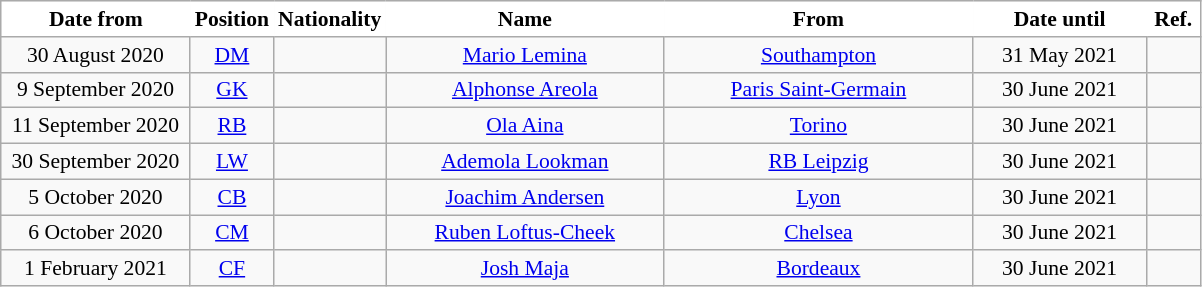<table class="wikitable"  style="text-align:center; font-size:90%; ">
<tr>
<th style="background:white; color:black; border:black; width:120px;">Date from</th>
<th style="background:white; color:black; border:black; width:50px;">Position</th>
<th style="background:white; color:black; border:black; width:50px;">Nationality</th>
<th style="background:white; color:black; border:black; width:180px;">Name</th>
<th style="background:white; color:black; border:black; width:200px;">From</th>
<th style="background:white; color:black; border:black; width:110px;">Date until</th>
<th style="background:white; color:black; border:black; width:30px;">Ref.</th>
</tr>
<tr>
<td>30 August 2020</td>
<td><a href='#'>DM</a></td>
<td></td>
<td><a href='#'>Mario Lemina</a></td>
<td> <a href='#'>Southampton</a></td>
<td>31 May 2021</td>
<td></td>
</tr>
<tr>
<td>9 September 2020</td>
<td><a href='#'>GK</a></td>
<td></td>
<td><a href='#'>Alphonse Areola</a></td>
<td> <a href='#'>Paris Saint-Germain</a></td>
<td>30 June 2021</td>
<td></td>
</tr>
<tr>
<td>11 September 2020</td>
<td><a href='#'>RB</a></td>
<td></td>
<td><a href='#'>Ola Aina</a></td>
<td> <a href='#'>Torino</a></td>
<td>30 June 2021</td>
<td></td>
</tr>
<tr>
<td>30 September 2020</td>
<td><a href='#'>LW</a></td>
<td></td>
<td><a href='#'>Ademola Lookman</a></td>
<td> <a href='#'>RB Leipzig</a></td>
<td>30 June 2021</td>
<td></td>
</tr>
<tr>
<td>5 October 2020</td>
<td><a href='#'>CB</a></td>
<td></td>
<td><a href='#'>Joachim Andersen</a></td>
<td> <a href='#'>Lyon</a></td>
<td>30 June 2021</td>
<td></td>
</tr>
<tr>
<td>6 October 2020</td>
<td><a href='#'>CM</a></td>
<td></td>
<td><a href='#'>Ruben Loftus-Cheek</a></td>
<td> <a href='#'>Chelsea</a></td>
<td>30 June 2021</td>
<td></td>
</tr>
<tr>
<td>1 February 2021</td>
<td><a href='#'>CF</a></td>
<td></td>
<td><a href='#'>Josh Maja</a></td>
<td> <a href='#'>Bordeaux</a></td>
<td>30 June 2021</td>
<td></td>
</tr>
</table>
